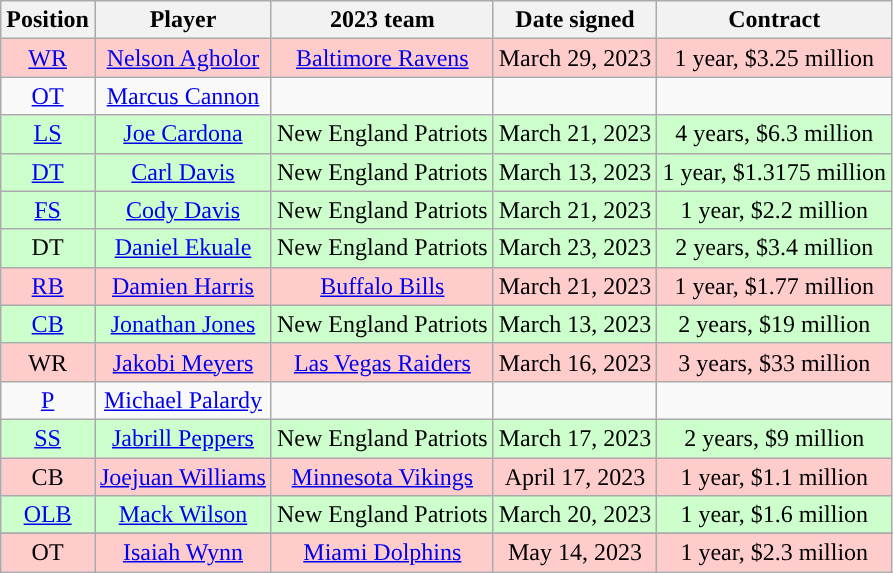<table class="wikitable" style="text-align:center">
<tr>
<th>Position</th>
<th>Player</th>
<th>2023 team</th>
<th>Date signed</th>
<th>Contract</th>
</tr>
<tr style="background:#fcc;">
<td><a href='#'>WR</a></td>
<td><a href='#'>Nelson Agholor</a></td>
<td><a href='#'>Baltimore Ravens</a></td>
<td>March 29, 2023</td>
<td>1 year, $3.25 million</td>
</tr>
<tr>
<td><a href='#'>OT</a></td>
<td><a href='#'>Marcus Cannon</a></td>
<td></td>
<td></td>
<td></td>
</tr>
<tr style="background:#cfc;">
<td><a href='#'>LS</a></td>
<td><a href='#'>Joe Cardona</a></td>
<td>New England Patriots</td>
<td>March 21, 2023</td>
<td>4 years, $6.3 million</td>
</tr>
<tr style="background:#cfc;">
<td><a href='#'>DT</a></td>
<td><a href='#'>Carl Davis</a></td>
<td>New England Patriots</td>
<td>March 13, 2023</td>
<td>1 year, $1.3175 million</td>
</tr>
<tr style="background:#cfc;">
<td><a href='#'>FS</a></td>
<td><a href='#'>Cody Davis</a></td>
<td>New England Patriots</td>
<td>March 21, 2023</td>
<td>1 year, $2.2 million</td>
</tr>
<tr style="background:#cfc;">
<td>DT</td>
<td><a href='#'>Daniel Ekuale</a></td>
<td>New England Patriots</td>
<td>March 23, 2023</td>
<td>2 years, $3.4 million</td>
</tr>
<tr style="background:#fcc;">
<td><a href='#'>RB</a></td>
<td><a href='#'>Damien Harris</a></td>
<td><a href='#'>Buffalo Bills</a></td>
<td>March 21, 2023</td>
<td>1 year, $1.77 million</td>
</tr>
<tr style="background:#cfc;">
<td><a href='#'>CB</a></td>
<td><a href='#'>Jonathan Jones</a></td>
<td>New England Patriots</td>
<td>March 13, 2023</td>
<td>2 years, $19 million</td>
</tr>
<tr style="background:#fcc;">
<td>WR</td>
<td><a href='#'>Jakobi Meyers</a></td>
<td><a href='#'>Las Vegas Raiders</a></td>
<td>March 16, 2023</td>
<td>3 years, $33 million</td>
</tr>
<tr>
<td><a href='#'>P</a></td>
<td><a href='#'>Michael Palardy</a></td>
<td></td>
<td></td>
<td></td>
</tr>
<tr style="background:#cfc;">
<td><a href='#'>SS</a></td>
<td><a href='#'>Jabrill Peppers</a></td>
<td>New England Patriots</td>
<td>March 17, 2023</td>
<td>2 years, $9 million</td>
</tr>
<tr style="background:#fcc;">
<td>CB</td>
<td><a href='#'>Joejuan Williams</a></td>
<td><a href='#'>Minnesota Vikings</a></td>
<td>April 17, 2023</td>
<td>1 year, $1.1 million</td>
</tr>
<tr style="background:#cfc;">
<td><a href='#'>OLB</a></td>
<td><a href='#'>Mack Wilson</a></td>
<td>New England Patriots</td>
<td>March 20, 2023</td>
<td>1 year, $1.6 million</td>
</tr>
<tr>
</tr>
<tr style="background:#fcc;">
<td>OT</td>
<td><a href='#'>Isaiah Wynn</a></td>
<td><a href='#'>Miami Dolphins</a></td>
<td>May 14, 2023</td>
<td>1 year, $2.3 million</td>
</tr>
</table>
